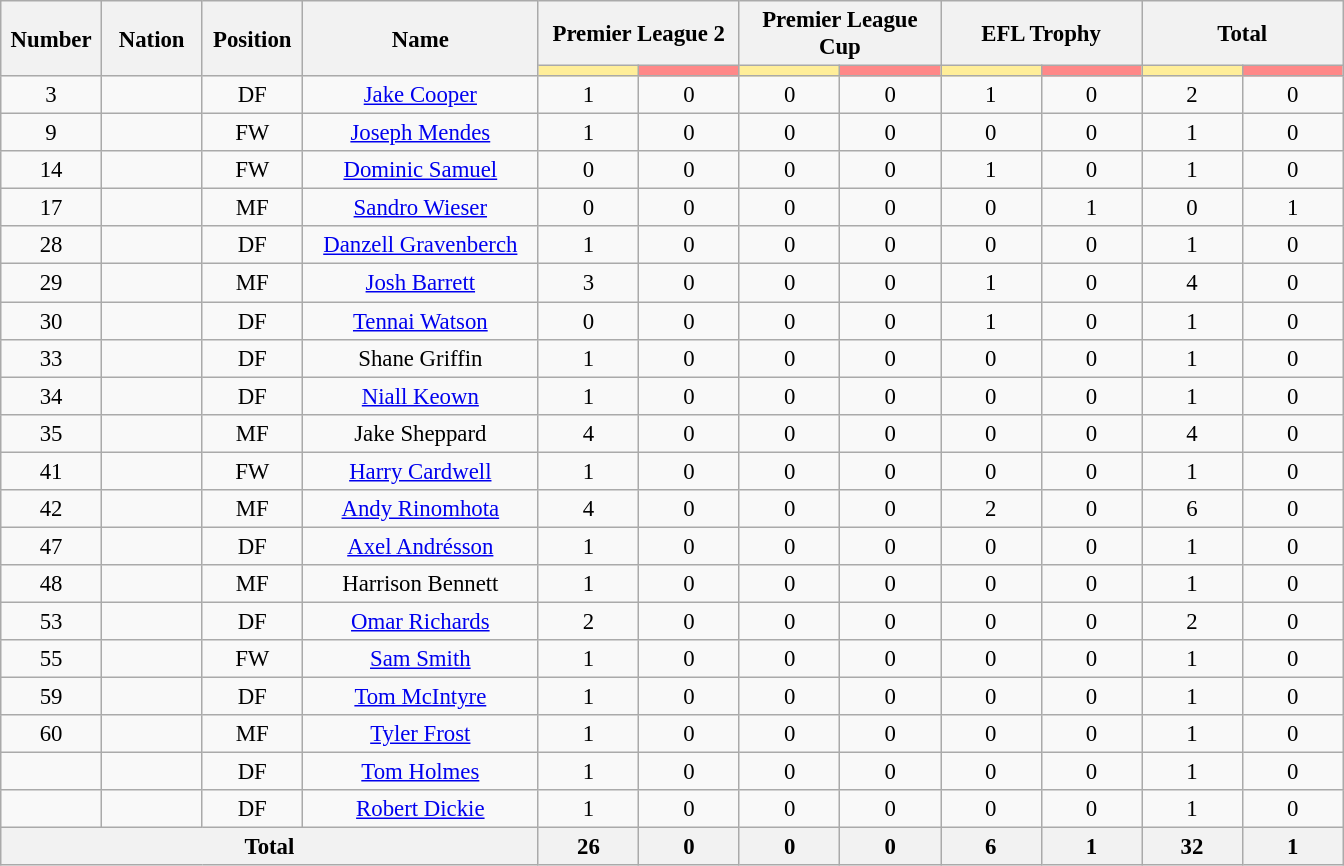<table class="wikitable" style="font-size: 95%; text-align: center">
<tr>
<th rowspan=2 width=60>Number</th>
<th rowspan=2 width=60>Nation</th>
<th rowspan=2 width=60>Position</th>
<th rowspan=2 width=150>Name</th>
<th colspan=2>Premier League 2</th>
<th colspan=2>Premier League Cup</th>
<th colspan=2>EFL Trophy</th>
<th colspan=2>Total</th>
</tr>
<tr>
<th style="width:60px; background:#fe9;"></th>
<th style="width:60px; background:#ff8888;"></th>
<th style="width:60px; background:#fe9;"></th>
<th style="width:60px; background:#ff8888;"></th>
<th style="width:60px; background:#fe9;"></th>
<th style="width:60px; background:#ff8888;"></th>
<th style="width:60px; background:#fe9;"></th>
<th style="width:60px; background:#ff8888;"></th>
</tr>
<tr>
<td>3</td>
<td></td>
<td>DF</td>
<td><a href='#'>Jake Cooper</a></td>
<td>1</td>
<td>0</td>
<td>0</td>
<td>0</td>
<td>1</td>
<td>0</td>
<td>2</td>
<td>0</td>
</tr>
<tr>
<td>9</td>
<td></td>
<td>FW</td>
<td><a href='#'>Joseph Mendes</a></td>
<td>1</td>
<td>0</td>
<td>0</td>
<td>0</td>
<td>0</td>
<td>0</td>
<td>1</td>
<td>0</td>
</tr>
<tr>
<td>14</td>
<td></td>
<td>FW</td>
<td><a href='#'>Dominic Samuel</a></td>
<td>0</td>
<td>0</td>
<td>0</td>
<td>0</td>
<td>1</td>
<td>0</td>
<td>1</td>
<td>0</td>
</tr>
<tr>
<td>17</td>
<td></td>
<td>MF</td>
<td><a href='#'>Sandro Wieser</a></td>
<td>0</td>
<td>0</td>
<td>0</td>
<td>0</td>
<td>0</td>
<td>1</td>
<td>0</td>
<td>1</td>
</tr>
<tr>
<td>28</td>
<td></td>
<td>DF</td>
<td><a href='#'>Danzell Gravenberch</a></td>
<td>1</td>
<td>0</td>
<td>0</td>
<td>0</td>
<td>0</td>
<td>0</td>
<td>1</td>
<td>0</td>
</tr>
<tr>
<td>29</td>
<td></td>
<td>MF</td>
<td><a href='#'>Josh Barrett</a></td>
<td>3</td>
<td>0</td>
<td>0</td>
<td>0</td>
<td>1</td>
<td>0</td>
<td>4</td>
<td>0</td>
</tr>
<tr>
<td>30</td>
<td></td>
<td>DF</td>
<td><a href='#'>Tennai Watson</a></td>
<td>0</td>
<td>0</td>
<td>0</td>
<td>0</td>
<td>1</td>
<td>0</td>
<td>1</td>
<td>0</td>
</tr>
<tr>
<td>33</td>
<td></td>
<td>DF</td>
<td>Shane Griffin</td>
<td>1</td>
<td>0</td>
<td>0</td>
<td>0</td>
<td>0</td>
<td>0</td>
<td>1</td>
<td>0</td>
</tr>
<tr>
<td>34</td>
<td></td>
<td>DF</td>
<td><a href='#'>Niall Keown</a></td>
<td>1</td>
<td>0</td>
<td>0</td>
<td>0</td>
<td>0</td>
<td>0</td>
<td>1</td>
<td>0</td>
</tr>
<tr>
<td>35</td>
<td></td>
<td>MF</td>
<td>Jake Sheppard</td>
<td>4</td>
<td>0</td>
<td>0</td>
<td>0</td>
<td>0</td>
<td>0</td>
<td>4</td>
<td>0</td>
</tr>
<tr>
<td>41</td>
<td></td>
<td>FW</td>
<td><a href='#'>Harry Cardwell</a></td>
<td>1</td>
<td>0</td>
<td>0</td>
<td>0</td>
<td>0</td>
<td>0</td>
<td>1</td>
<td>0</td>
</tr>
<tr>
<td>42</td>
<td></td>
<td>MF</td>
<td><a href='#'>Andy Rinomhota</a></td>
<td>4</td>
<td>0</td>
<td>0</td>
<td>0</td>
<td>2</td>
<td>0</td>
<td>6</td>
<td>0</td>
</tr>
<tr>
<td>47</td>
<td></td>
<td>DF</td>
<td><a href='#'>Axel Andrésson</a></td>
<td>1</td>
<td>0</td>
<td>0</td>
<td>0</td>
<td>0</td>
<td>0</td>
<td>1</td>
<td>0</td>
</tr>
<tr>
<td>48</td>
<td></td>
<td>MF</td>
<td>Harrison Bennett</td>
<td>1</td>
<td>0</td>
<td>0</td>
<td>0</td>
<td>0</td>
<td>0</td>
<td>1</td>
<td>0</td>
</tr>
<tr>
<td>53</td>
<td></td>
<td>DF</td>
<td><a href='#'>Omar Richards</a></td>
<td>2</td>
<td>0</td>
<td>0</td>
<td>0</td>
<td>0</td>
<td>0</td>
<td>2</td>
<td>0</td>
</tr>
<tr>
<td>55</td>
<td></td>
<td>FW</td>
<td><a href='#'>Sam Smith</a></td>
<td>1</td>
<td>0</td>
<td>0</td>
<td>0</td>
<td>0</td>
<td>0</td>
<td>1</td>
<td>0</td>
</tr>
<tr>
<td>59</td>
<td></td>
<td>DF</td>
<td><a href='#'>Tom McIntyre</a></td>
<td>1</td>
<td>0</td>
<td>0</td>
<td>0</td>
<td>0</td>
<td>0</td>
<td>1</td>
<td>0</td>
</tr>
<tr>
<td>60</td>
<td></td>
<td>MF</td>
<td><a href='#'>Tyler Frost</a></td>
<td>1</td>
<td>0</td>
<td>0</td>
<td>0</td>
<td>0</td>
<td>0</td>
<td>1</td>
<td>0</td>
</tr>
<tr>
<td></td>
<td></td>
<td>DF</td>
<td><a href='#'>Tom Holmes</a></td>
<td>1</td>
<td>0</td>
<td>0</td>
<td>0</td>
<td>0</td>
<td>0</td>
<td>1</td>
<td>0</td>
</tr>
<tr>
<td></td>
<td></td>
<td>DF</td>
<td><a href='#'>Robert Dickie</a></td>
<td>1</td>
<td>0</td>
<td>0</td>
<td>0</td>
<td>0</td>
<td>0</td>
<td>1</td>
<td>0</td>
</tr>
<tr>
<th colspan=4>Total</th>
<th>26</th>
<th>0</th>
<th>0</th>
<th>0</th>
<th>6</th>
<th>1</th>
<th>32</th>
<th>1</th>
</tr>
</table>
